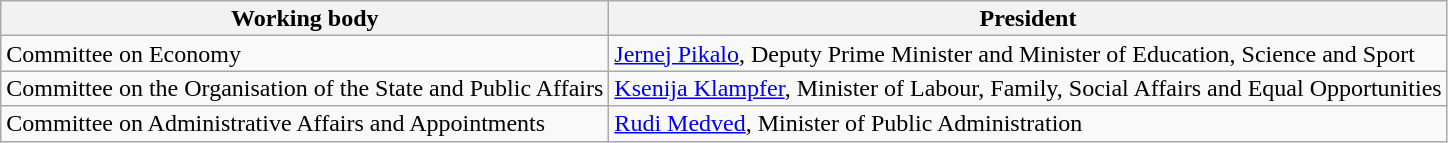<table class="wikitable" style="line-height:16px;">
<tr>
<th>Working body</th>
<th>President</th>
</tr>
<tr>
<td>Committee on Economy</td>
<td><a href='#'>Jernej Pikalo</a>, Deputy Prime Minister and Minister of Education, Science and Sport</td>
</tr>
<tr>
<td>Committee on the Organisation of the State and Public Affairs</td>
<td><a href='#'>Ksenija Klampfer</a>, Minister of Labour, Family, Social Affairs and Equal Opportunities</td>
</tr>
<tr>
<td>Committee on Administrative Affairs and Appointments</td>
<td><a href='#'>Rudi Medved</a>, Minister of Public Administration</td>
</tr>
</table>
